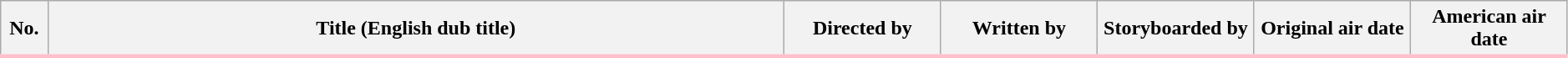<table class="wikitable" width="99%">
<tr style="border-bottom:3px solid pink">
<th width="3%">No.</th>
<th>Title (English dub title)</th>
<th style="width:10%;">Directed by</th>
<th style="width:10%;">Written by</th>
<th style="width:10%;">Storyboarded by</th>
<th width="10%">Original air date</th>
<th width="10%">American air date<br></th>
</tr>
</table>
